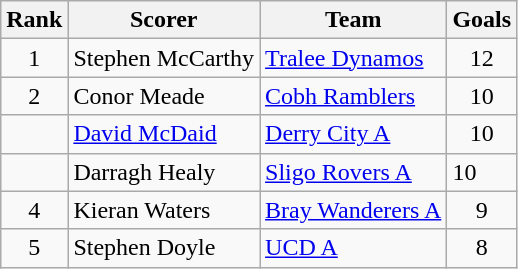<table class="wikitable">
<tr>
<th>Rank</th>
<th>Scorer</th>
<th>Team</th>
<th>Goals</th>
</tr>
<tr>
<td align=center>1</td>
<td>Stephen McCarthy</td>
<td><a href='#'>Tralee Dynamos</a></td>
<td align=center>12</td>
</tr>
<tr>
<td align=center>2</td>
<td>Conor Meade</td>
<td><a href='#'>Cobh Ramblers</a></td>
<td align=center>10</td>
</tr>
<tr>
<td align=center></td>
<td><a href='#'>David McDaid</a></td>
<td><a href='#'>Derry City A</a></td>
<td align=center>10</td>
</tr>
<tr>
<td></td>
<td>Darragh Healy</td>
<td><a href='#'>Sligo Rovers A</a></td>
<td>10</td>
</tr>
<tr>
<td align=center>4</td>
<td>Kieran Waters</td>
<td><a href='#'>Bray Wanderers A</a></td>
<td align=center>9</td>
</tr>
<tr>
<td rowspan=1 align=center>5</td>
<td>Stephen Doyle</td>
<td><a href='#'>UCD A</a></td>
<td align=center>8</td>
</tr>
</table>
